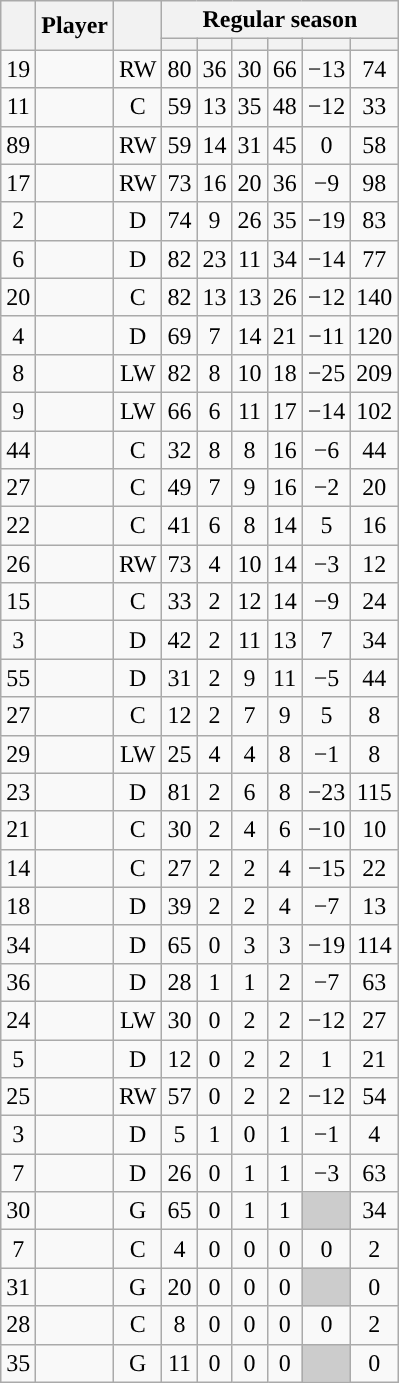<table class="wikitable sortable plainrowheaders" style="text-align:center;">
<tr>
<th scope="col" data-sort-type="number" rowspan="2"></th>
<th scope="col" rowspan="2">Player</th>
<th scope="col" rowspan="2"></th>
<th scope=colgroup colspan=6>Regular season</th>
</tr>
<tr>
<th scope="col" data-sort-type="number"></th>
<th scope="col" data-sort-type="number"></th>
<th scope="col" data-sort-type="number"></th>
<th scope="col" data-sort-type="number"></th>
<th scope="col" data-sort-type="number"></th>
<th scope="col" data-sort-type="number"></th>
</tr>
<tr>
<td scope="row">19</td>
<td align="left"></td>
<td>RW</td>
<td>80</td>
<td>36</td>
<td>30</td>
<td>66</td>
<td>−13</td>
<td>74</td>
</tr>
<tr>
<td scope="row">11</td>
<td align="left"></td>
<td>C</td>
<td>59</td>
<td>13</td>
<td>35</td>
<td>48</td>
<td>−12</td>
<td>33</td>
</tr>
<tr>
<td scope="row">89</td>
<td align="left"></td>
<td>RW</td>
<td>59</td>
<td>14</td>
<td>31</td>
<td>45</td>
<td>0</td>
<td>58</td>
</tr>
<tr>
<td scope="row">17</td>
<td align="left"></td>
<td>RW</td>
<td>73</td>
<td>16</td>
<td>20</td>
<td>36</td>
<td>−9</td>
<td>98</td>
</tr>
<tr>
<td scope="row">2</td>
<td align="left"></td>
<td>D</td>
<td>74</td>
<td>9</td>
<td>26</td>
<td>35</td>
<td>−19</td>
<td>83</td>
</tr>
<tr>
<td scope="row">6</td>
<td align="left"></td>
<td>D</td>
<td>82</td>
<td>23</td>
<td>11</td>
<td>34</td>
<td>−14</td>
<td>77</td>
</tr>
<tr>
<td scope="row">20</td>
<td align="left"></td>
<td>C</td>
<td>82</td>
<td>13</td>
<td>13</td>
<td>26</td>
<td>−12</td>
<td>140</td>
</tr>
<tr>
<td scope="row">4</td>
<td align="left"></td>
<td>D</td>
<td>69</td>
<td>7</td>
<td>14</td>
<td>21</td>
<td>−11</td>
<td>120</td>
</tr>
<tr>
<td scope="row">8</td>
<td align="left"></td>
<td>LW</td>
<td>82</td>
<td>8</td>
<td>10</td>
<td>18</td>
<td>−25</td>
<td>209</td>
</tr>
<tr>
<td scope="row">9</td>
<td align="left"></td>
<td>LW</td>
<td>66</td>
<td>6</td>
<td>11</td>
<td>17</td>
<td>−14</td>
<td>102</td>
</tr>
<tr>
<td scope="row">44</td>
<td align="left"></td>
<td>C</td>
<td>32</td>
<td>8</td>
<td>8</td>
<td>16</td>
<td>−6</td>
<td>44</td>
</tr>
<tr>
<td scope="row">27</td>
<td align="left"></td>
<td>C</td>
<td>49</td>
<td>7</td>
<td>9</td>
<td>16</td>
<td>−2</td>
<td>20</td>
</tr>
<tr>
<td scope="row">22</td>
<td align="left"></td>
<td>C</td>
<td>41</td>
<td>6</td>
<td>8</td>
<td>14</td>
<td>5</td>
<td>16</td>
</tr>
<tr>
<td scope="row">26</td>
<td align="left"></td>
<td>RW</td>
<td>73</td>
<td>4</td>
<td>10</td>
<td>14</td>
<td>−3</td>
<td>12</td>
</tr>
<tr>
<td scope="row">15</td>
<td align="left"></td>
<td>C</td>
<td>33</td>
<td>2</td>
<td>12</td>
<td>14</td>
<td>−9</td>
<td>24</td>
</tr>
<tr>
<td scope="row">3</td>
<td align="left"></td>
<td>D</td>
<td>42</td>
<td>2</td>
<td>11</td>
<td>13</td>
<td>7</td>
<td>34</td>
</tr>
<tr>
<td scope="row">55</td>
<td align="left"></td>
<td>D</td>
<td>31</td>
<td>2</td>
<td>9</td>
<td>11</td>
<td>−5</td>
<td>44</td>
</tr>
<tr>
<td scope="row">27</td>
<td align="left"></td>
<td>C</td>
<td>12</td>
<td>2</td>
<td>7</td>
<td>9</td>
<td>5</td>
<td>8</td>
</tr>
<tr>
<td scope="row">29</td>
<td align="left"></td>
<td>LW</td>
<td>25</td>
<td>4</td>
<td>4</td>
<td>8</td>
<td>−1</td>
<td>8</td>
</tr>
<tr>
<td scope="row">23</td>
<td align="left"></td>
<td>D</td>
<td>81</td>
<td>2</td>
<td>6</td>
<td>8</td>
<td>−23</td>
<td>115</td>
</tr>
<tr>
<td scope="row">21</td>
<td align="left"></td>
<td>C</td>
<td>30</td>
<td>2</td>
<td>4</td>
<td>6</td>
<td>−10</td>
<td>10</td>
</tr>
<tr>
<td scope="row">14</td>
<td align="left"></td>
<td>C</td>
<td>27</td>
<td>2</td>
<td>2</td>
<td>4</td>
<td>−15</td>
<td>22</td>
</tr>
<tr>
<td scope="row">18</td>
<td align="left"></td>
<td>D</td>
<td>39</td>
<td>2</td>
<td>2</td>
<td>4</td>
<td>−7</td>
<td>13</td>
</tr>
<tr>
<td scope="row">34</td>
<td align="left"></td>
<td>D</td>
<td>65</td>
<td>0</td>
<td>3</td>
<td>3</td>
<td>−19</td>
<td>114</td>
</tr>
<tr>
<td scope="row">36</td>
<td align="left"></td>
<td>D</td>
<td>28</td>
<td>1</td>
<td>1</td>
<td>2</td>
<td>−7</td>
<td>63</td>
</tr>
<tr>
<td scope="row">24</td>
<td align="left"></td>
<td>LW</td>
<td>30</td>
<td>0</td>
<td>2</td>
<td>2</td>
<td>−12</td>
<td>27</td>
</tr>
<tr>
<td scope="row">5</td>
<td align="left"></td>
<td>D</td>
<td>12</td>
<td>0</td>
<td>2</td>
<td>2</td>
<td>1</td>
<td>21</td>
</tr>
<tr>
<td scope="row">25</td>
<td align="left"></td>
<td>RW</td>
<td>57</td>
<td>0</td>
<td>2</td>
<td>2</td>
<td>−12</td>
<td>54</td>
</tr>
<tr>
<td scope="row">3</td>
<td align="left"></td>
<td>D</td>
<td>5</td>
<td>1</td>
<td>0</td>
<td>1</td>
<td>−1</td>
<td>4</td>
</tr>
<tr>
<td scope="row">7</td>
<td align="left"></td>
<td>D</td>
<td>26</td>
<td>0</td>
<td>1</td>
<td>1</td>
<td>−3</td>
<td>63</td>
</tr>
<tr>
<td scope="row">30</td>
<td align="left"></td>
<td>G</td>
<td>65</td>
<td>0</td>
<td>1</td>
<td>1</td>
<td style="background:#ccc"></td>
<td>34</td>
</tr>
<tr>
<td scope="row">7</td>
<td align="left"></td>
<td>C</td>
<td>4</td>
<td>0</td>
<td>0</td>
<td>0</td>
<td>0</td>
<td>2</td>
</tr>
<tr>
<td scope="row">31</td>
<td align="left"></td>
<td>G</td>
<td>20</td>
<td>0</td>
<td>0</td>
<td>0</td>
<td style="background:#ccc"></td>
<td>0</td>
</tr>
<tr>
<td scope="row">28</td>
<td align="left"></td>
<td>C</td>
<td>8</td>
<td>0</td>
<td>0</td>
<td>0</td>
<td>0</td>
<td>2</td>
</tr>
<tr>
<td scope="row">35</td>
<td align="left"></td>
<td>G</td>
<td>11</td>
<td>0</td>
<td>0</td>
<td>0</td>
<td style="background:#ccc"></td>
<td>0</td>
</tr>
</table>
